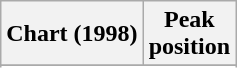<table class="wikitable sortable plainrowheaders" style="text-align:center">
<tr>
<th scope="col">Chart (1998)</th>
<th scope="col">Peak<br>position</th>
</tr>
<tr>
</tr>
<tr>
</tr>
</table>
